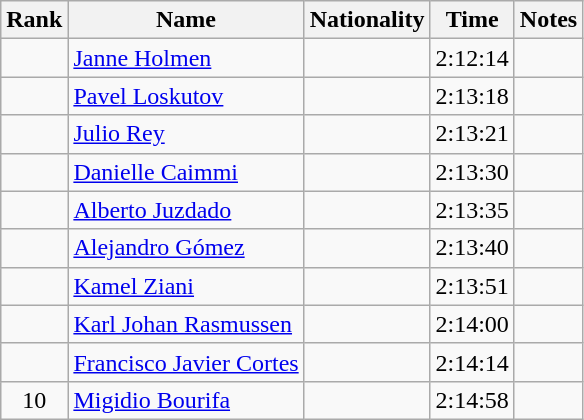<table class="wikitable" style="text-align:center;">
<tr>
<th>Rank</th>
<th>Name</th>
<th>Nationality</th>
<th>Time</th>
<th>Notes</th>
</tr>
<tr>
<td></td>
<td align=left><a href='#'>Janne Holmen</a></td>
<td align=left></td>
<td>2:12:14</td>
<td></td>
</tr>
<tr>
<td></td>
<td align=left><a href='#'>Pavel Loskutov</a></td>
<td align=left></td>
<td>2:13:18</td>
<td></td>
</tr>
<tr>
<td></td>
<td align=left><a href='#'>Julio Rey</a></td>
<td align=left></td>
<td>2:13:21</td>
<td></td>
</tr>
<tr>
<td></td>
<td align=left><a href='#'>Danielle Caimmi</a></td>
<td align=left></td>
<td>2:13:30</td>
<td></td>
</tr>
<tr>
<td></td>
<td align=left><a href='#'>Alberto Juzdado</a></td>
<td align=left></td>
<td>2:13:35</td>
<td></td>
</tr>
<tr>
<td></td>
<td align=left><a href='#'>Alejandro Gómez</a></td>
<td align=left></td>
<td>2:13:40</td>
<td></td>
</tr>
<tr>
<td></td>
<td align=left><a href='#'>Kamel Ziani</a></td>
<td align=left></td>
<td>2:13:51</td>
<td></td>
</tr>
<tr>
<td></td>
<td align=left><a href='#'>Karl Johan Rasmussen</a></td>
<td align=left></td>
<td>2:14:00</td>
<td></td>
</tr>
<tr>
<td></td>
<td align=left><a href='#'>Francisco Javier Cortes</a></td>
<td align=left></td>
<td>2:14:14</td>
<td></td>
</tr>
<tr>
<td>10</td>
<td align=left><a href='#'>Migidio Bourifa</a></td>
<td align=left></td>
<td>2:14:58</td>
<td></td>
</tr>
</table>
